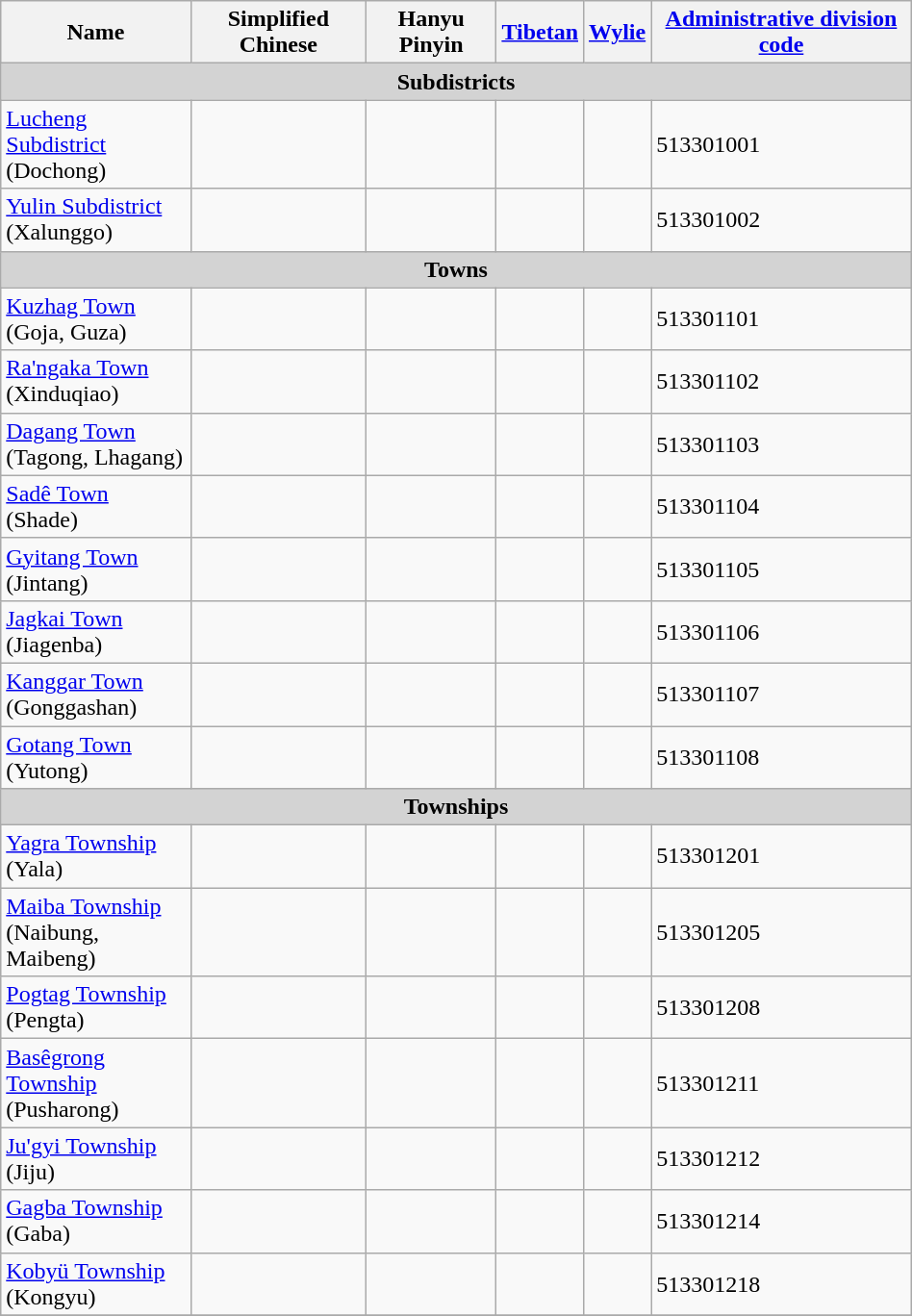<table class="wikitable" align="center" style="width:50%; border="1">
<tr>
<th>Name</th>
<th>Simplified Chinese</th>
<th>Hanyu Pinyin</th>
<th><a href='#'>Tibetan</a></th>
<th><a href='#'>Wylie</a></th>
<th><a href='#'>Administrative division code</a></th>
</tr>
<tr>
<td colspan="7"  style="text-align:center; background:#d3d3d3;"><strong>Subdistricts</strong></td>
</tr>
<tr --------->
<td><a href='#'>Lucheng Subdistrict</a><br>(Dochong)</td>
<td></td>
<td></td>
<td></td>
<td></td>
<td>513301001</td>
</tr>
<tr>
<td><a href='#'>Yulin Subdistrict</a><br>(Xalunggo)</td>
<td></td>
<td></td>
<td></td>
<td></td>
<td>513301002</td>
</tr>
<tr --------->
<td colspan="7"  style="text-align:center; background:#d3d3d3;"><strong>Towns</strong></td>
</tr>
<tr --------->
<td><a href='#'>Kuzhag Town</a><br>(Goja, Guza)</td>
<td></td>
<td></td>
<td></td>
<td></td>
<td>513301101</td>
</tr>
<tr>
<td><a href='#'>Ra'ngaka Town</a><br>(Xinduqiao)</td>
<td></td>
<td></td>
<td></td>
<td></td>
<td>513301102</td>
</tr>
<tr>
<td><a href='#'>Dagang Town</a><br>(Tagong, Lhagang)</td>
<td></td>
<td></td>
<td></td>
<td></td>
<td>513301103</td>
</tr>
<tr>
<td><a href='#'>Sadê Town</a><br>(Shade)</td>
<td></td>
<td></td>
<td></td>
<td></td>
<td>513301104</td>
</tr>
<tr>
<td><a href='#'>Gyitang Town</a><br>(Jintang)</td>
<td></td>
<td></td>
<td></td>
<td></td>
<td>513301105</td>
</tr>
<tr>
<td><a href='#'>Jagkai Town</a><br>(Jiagenba)</td>
<td></td>
<td></td>
<td></td>
<td></td>
<td>513301106</td>
</tr>
<tr>
<td><a href='#'>Kanggar Town</a><br>(Gonggashan)</td>
<td></td>
<td></td>
<td></td>
<td></td>
<td>513301107</td>
</tr>
<tr>
<td><a href='#'>Gotang Town</a><br>(Yutong)</td>
<td></td>
<td></td>
<td></td>
<td></td>
<td>513301108</td>
</tr>
<tr --------->
<td colspan="7"  style="text-align:center; background:#d3d3d3;"><strong>Townships</strong></td>
</tr>
<tr --------->
<td><a href='#'>Yagra Township</a><br>(Yala)</td>
<td></td>
<td></td>
<td></td>
<td></td>
<td>513301201</td>
</tr>
<tr>
<td><a href='#'>Maiba Township</a><br>(Naibung, Maibeng)</td>
<td></td>
<td></td>
<td></td>
<td></td>
<td>513301205</td>
</tr>
<tr>
<td><a href='#'>Pogtag Township</a><br>(Pengta)</td>
<td></td>
<td></td>
<td></td>
<td></td>
<td>513301208</td>
</tr>
<tr>
<td><a href='#'>Basêgrong Township</a><br>(Pusharong)</td>
<td></td>
<td></td>
<td></td>
<td></td>
<td>513301211</td>
</tr>
<tr>
<td><a href='#'>Ju'gyi Township</a><br>(Jiju)</td>
<td></td>
<td></td>
<td></td>
<td></td>
<td>513301212</td>
</tr>
<tr>
<td><a href='#'>Gagba Township</a><br>(Gaba)</td>
<td></td>
<td></td>
<td></td>
<td></td>
<td>513301214</td>
</tr>
<tr>
<td><a href='#'>Kobyü Township</a><br>(Kongyu)</td>
<td></td>
<td></td>
<td></td>
<td></td>
<td>513301218</td>
</tr>
<tr>
</tr>
</table>
